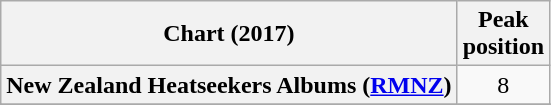<table class="wikitable sortable plainrowheaders" style="text-align:center">
<tr>
<th scope="col">Chart (2017)</th>
<th scope="col">Peak<br> position</th>
</tr>
<tr>
<th scope="row">New Zealand Heatseekers Albums (<a href='#'>RMNZ</a>)</th>
<td>8</td>
</tr>
<tr>
</tr>
<tr>
</tr>
<tr>
</tr>
<tr>
</tr>
<tr>
</tr>
</table>
